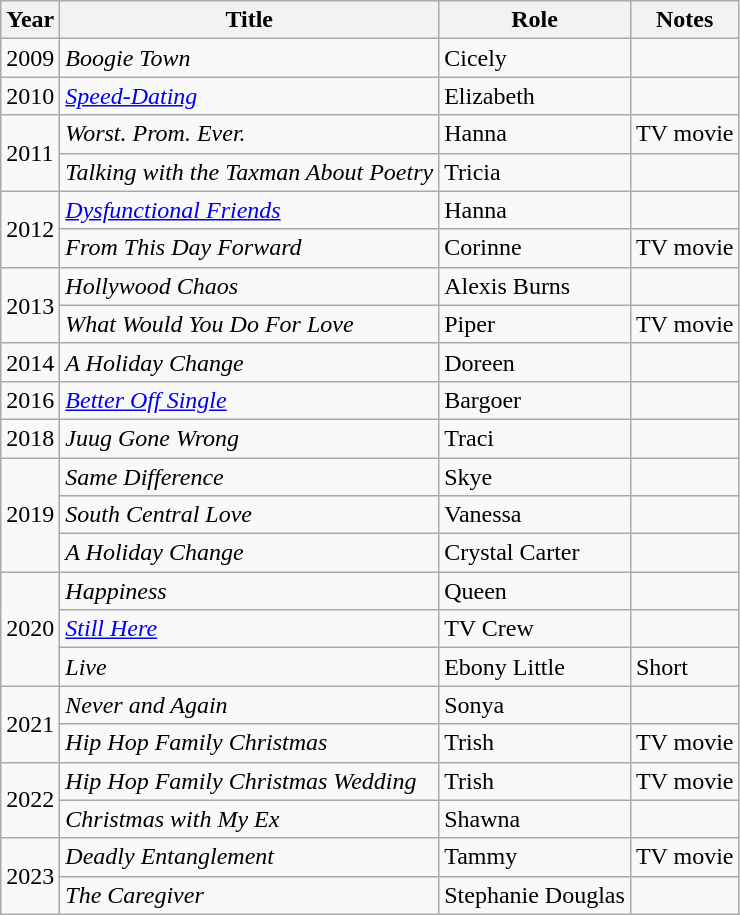<table class="wikitable sortable">
<tr>
<th>Year</th>
<th>Title</th>
<th>Role</th>
<th>Notes</th>
</tr>
<tr>
<td>2009</td>
<td><em>Boogie Town</em></td>
<td>Cicely</td>
<td></td>
</tr>
<tr>
<td>2010</td>
<td><em><a href='#'>Speed-Dating</a></em></td>
<td>Elizabeth</td>
<td></td>
</tr>
<tr>
<td rowspan="2">2011</td>
<td><em>Worst. Prom. Ever.</em></td>
<td>Hanna</td>
<td>TV movie</td>
</tr>
<tr>
<td><em>Talking with the Taxman About Poetry</em></td>
<td>Tricia</td>
<td></td>
</tr>
<tr>
<td rowspan="2">2012</td>
<td><em><a href='#'>Dysfunctional Friends</a></em></td>
<td>Hanna</td>
<td></td>
</tr>
<tr>
<td><em>From This Day Forward</em></td>
<td>Corinne</td>
<td>TV movie</td>
</tr>
<tr>
<td rowspan="2">2013</td>
<td><em>Hollywood Chaos</em></td>
<td>Alexis Burns</td>
<td></td>
</tr>
<tr>
<td><em>What Would You Do For Love</em></td>
<td>Piper</td>
<td>TV movie</td>
</tr>
<tr>
<td>2014</td>
<td><em>A Holiday Change</em></td>
<td>Doreen</td>
<td></td>
</tr>
<tr>
<td>2016</td>
<td><em><a href='#'>Better Off Single</a></em></td>
<td>Bargoer</td>
<td></td>
</tr>
<tr>
<td>2018</td>
<td><em>Juug Gone Wrong</em></td>
<td>Traci</td>
<td></td>
</tr>
<tr>
<td rowspan="3">2019</td>
<td><em>Same Difference</em></td>
<td>Skye</td>
<td></td>
</tr>
<tr>
<td><em>South Central Love</em></td>
<td>Vanessa</td>
<td></td>
</tr>
<tr>
<td><em>A Holiday Change</em></td>
<td>Crystal Carter</td>
<td></td>
</tr>
<tr>
<td rowspan="3">2020</td>
<td><em>Happiness</em></td>
<td>Queen</td>
<td></td>
</tr>
<tr>
<td><em><a href='#'>Still Here</a></em></td>
<td>TV Crew</td>
<td></td>
</tr>
<tr>
<td><em>Live</em></td>
<td>Ebony Little</td>
<td>Short</td>
</tr>
<tr>
<td rowspan="2">2021</td>
<td><em>Never and Again</em></td>
<td>Sonya</td>
<td></td>
</tr>
<tr>
<td><em>Hip Hop Family Christmas</em></td>
<td>Trish</td>
<td>TV movie</td>
</tr>
<tr>
<td rowspan="2">2022</td>
<td><em>Hip Hop Family Christmas Wedding</em></td>
<td>Trish</td>
<td>TV movie</td>
</tr>
<tr>
<td><em>Christmas with My Ex</em></td>
<td>Shawna</td>
<td></td>
</tr>
<tr>
<td rowspan="2">2023</td>
<td><em>Deadly Entanglement</em></td>
<td>Tammy</td>
<td>TV movie</td>
</tr>
<tr>
<td><em>The Caregiver</em></td>
<td>Stephanie Douglas</td>
<td></td>
</tr>
</table>
